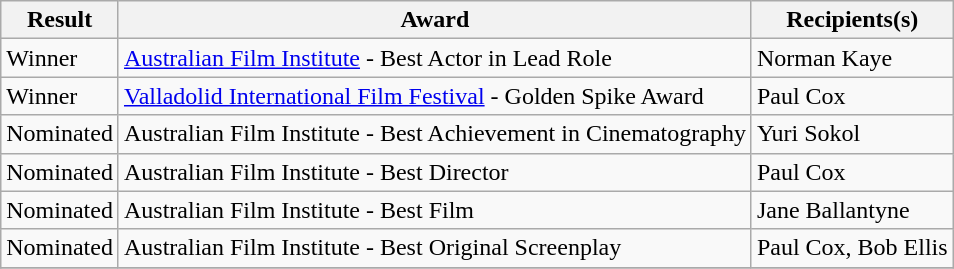<table class=wikitable>
<tr>
<th>Result</th>
<th>Award</th>
<th>Recipients(s)</th>
</tr>
<tr>
<td>Winner</td>
<td><a href='#'>Australian Film Institute</a> - Best Actor in Lead Role</td>
<td>Norman Kaye</td>
</tr>
<tr>
<td>Winner</td>
<td><a href='#'>Valladolid International Film Festival</a> - Golden Spike Award</td>
<td>Paul Cox</td>
</tr>
<tr>
<td>Nominated</td>
<td>Australian Film Institute - Best Achievement in Cinematography</td>
<td>Yuri Sokol</td>
</tr>
<tr>
<td>Nominated</td>
<td>Australian Film Institute - Best Director</td>
<td>Paul Cox</td>
</tr>
<tr>
<td>Nominated</td>
<td>Australian Film Institute - Best Film</td>
<td>Jane Ballantyne</td>
</tr>
<tr>
<td>Nominated</td>
<td>Australian Film Institute - Best Original Screenplay</td>
<td>Paul Cox, Bob Ellis</td>
</tr>
<tr>
</tr>
</table>
